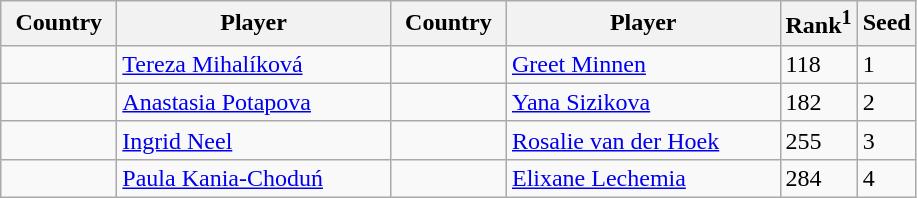<table class="sortable wikitable">
<tr>
<th width="70">Country</th>
<th width="175">Player</th>
<th width="70">Country</th>
<th width="175">Player</th>
<th>Rank<sup>1</sup></th>
<th>Seed</th>
</tr>
<tr>
<td></td>
<td><a href='#'>Tereza Mihalíková</a></td>
<td></td>
<td><a href='#'>Greet Minnen</a></td>
<td>118</td>
<td>1</td>
</tr>
<tr>
<td></td>
<td><a href='#'>Anastasia Potapova</a></td>
<td></td>
<td><a href='#'>Yana Sizikova</a></td>
<td>182</td>
<td>2</td>
</tr>
<tr>
<td></td>
<td><a href='#'>Ingrid Neel</a></td>
<td></td>
<td><a href='#'>Rosalie van der Hoek</a></td>
<td>255</td>
<td>3</td>
</tr>
<tr>
<td></td>
<td><a href='#'>Paula Kania-Choduń</a></td>
<td></td>
<td><a href='#'>Elixane Lechemia</a></td>
<td>284</td>
<td>4</td>
</tr>
</table>
